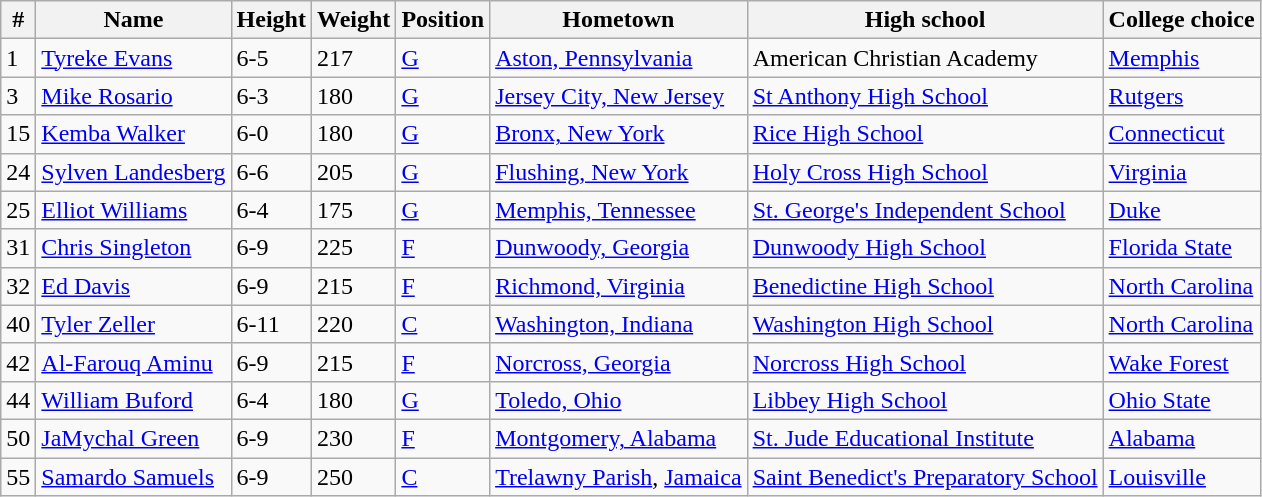<table class="wikitable sortable">
<tr>
<th>#</th>
<th>Name</th>
<th>Height</th>
<th>Weight</th>
<th>Position</th>
<th>Hometown</th>
<th>High school</th>
<th>College choice</th>
</tr>
<tr>
<td>1</td>
<td><a href='#'>Tyreke Evans</a></td>
<td>6-5</td>
<td>217</td>
<td><a href='#'>G</a></td>
<td><a href='#'>Aston, Pennsylvania</a></td>
<td>American Christian Academy</td>
<td><a href='#'>Memphis</a></td>
</tr>
<tr>
<td>3</td>
<td><a href='#'>Mike Rosario</a></td>
<td>6-3</td>
<td>180</td>
<td><a href='#'>G</a></td>
<td><a href='#'>Jersey City, New Jersey</a></td>
<td><a href='#'>St Anthony High School</a></td>
<td><a href='#'>Rutgers</a></td>
</tr>
<tr>
<td>15</td>
<td><a href='#'>Kemba Walker</a></td>
<td>6-0</td>
<td>180</td>
<td><a href='#'>G</a></td>
<td><a href='#'>Bronx, New York</a></td>
<td><a href='#'>Rice High School</a></td>
<td><a href='#'>Connecticut</a></td>
</tr>
<tr>
<td>24</td>
<td><a href='#'>Sylven Landesberg</a></td>
<td>6-6</td>
<td>205</td>
<td><a href='#'>G</a></td>
<td><a href='#'>Flushing, New York</a></td>
<td><a href='#'>Holy Cross High School</a></td>
<td><a href='#'>Virginia</a></td>
</tr>
<tr>
<td>25</td>
<td><a href='#'>Elliot Williams</a></td>
<td>6-4</td>
<td>175</td>
<td><a href='#'>G</a></td>
<td><a href='#'>Memphis, Tennessee</a></td>
<td><a href='#'>St. George's Independent School</a></td>
<td><a href='#'>Duke</a></td>
</tr>
<tr>
<td>31</td>
<td><a href='#'>Chris Singleton</a></td>
<td>6-9</td>
<td>225</td>
<td><a href='#'>F</a></td>
<td><a href='#'>Dunwoody, Georgia</a></td>
<td><a href='#'>Dunwoody High School</a></td>
<td><a href='#'>Florida State</a></td>
</tr>
<tr>
<td>32</td>
<td><a href='#'>Ed Davis</a></td>
<td>6-9</td>
<td>215</td>
<td><a href='#'>F</a></td>
<td><a href='#'>Richmond, Virginia</a></td>
<td><a href='#'>Benedictine High School</a></td>
<td><a href='#'>North Carolina</a></td>
</tr>
<tr>
<td>40</td>
<td><a href='#'>Tyler Zeller</a></td>
<td>6-11</td>
<td>220</td>
<td><a href='#'>C</a></td>
<td><a href='#'>Washington, Indiana</a></td>
<td><a href='#'>Washington High School</a></td>
<td><a href='#'>North Carolina</a></td>
</tr>
<tr>
<td>42</td>
<td><a href='#'>Al-Farouq Aminu</a></td>
<td>6-9</td>
<td>215</td>
<td><a href='#'>F</a></td>
<td><a href='#'>Norcross, Georgia</a></td>
<td><a href='#'>Norcross High School</a></td>
<td><a href='#'>Wake Forest</a></td>
</tr>
<tr>
<td>44</td>
<td><a href='#'>William Buford</a></td>
<td>6-4</td>
<td>180</td>
<td><a href='#'>G</a></td>
<td><a href='#'>Toledo, Ohio</a></td>
<td><a href='#'>Libbey High School</a></td>
<td><a href='#'>Ohio State</a></td>
</tr>
<tr>
<td>50</td>
<td><a href='#'>JaMychal Green</a></td>
<td>6-9</td>
<td>230</td>
<td><a href='#'>F</a></td>
<td><a href='#'>Montgomery, Alabama</a></td>
<td><a href='#'>St. Jude Educational Institute</a></td>
<td><a href='#'>Alabama</a></td>
</tr>
<tr>
<td>55</td>
<td><a href='#'>Samardo Samuels</a></td>
<td>6-9</td>
<td>250</td>
<td><a href='#'>C</a></td>
<td><a href='#'>Trelawny Parish</a>, <a href='#'>Jamaica</a></td>
<td><a href='#'>Saint Benedict's Preparatory School</a></td>
<td><a href='#'>Louisville</a></td>
</tr>
</table>
